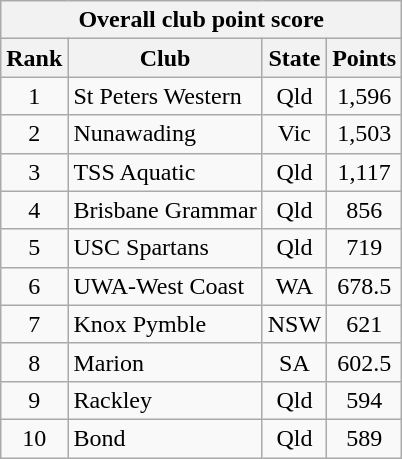<table class="wikitable" style="text-align:center">
<tr>
<th colspan=4>Overall club point score</th>
</tr>
<tr>
<th>Rank</th>
<th>Club</th>
<th>State</th>
<th>Points</th>
</tr>
<tr>
<td>1</td>
<td align=left>St Peters Western</td>
<td>Qld</td>
<td>1,596</td>
</tr>
<tr>
<td>2</td>
<td align=left>Nunawading</td>
<td>Vic</td>
<td>1,503</td>
</tr>
<tr>
<td>3</td>
<td align=left>TSS Aquatic</td>
<td>Qld</td>
<td>1,117</td>
</tr>
<tr>
<td>4</td>
<td align=left>Brisbane Grammar</td>
<td>Qld</td>
<td>856</td>
</tr>
<tr>
<td>5</td>
<td align=left>USC Spartans</td>
<td>Qld</td>
<td>719</td>
</tr>
<tr>
<td>6</td>
<td align=left>UWA-West Coast</td>
<td>WA</td>
<td>678.5</td>
</tr>
<tr>
<td>7</td>
<td align=left>Knox Pymble</td>
<td>NSW</td>
<td>621</td>
</tr>
<tr>
<td>8</td>
<td align=left>Marion</td>
<td>SA</td>
<td>602.5</td>
</tr>
<tr>
<td>9</td>
<td align=left>Rackley</td>
<td>Qld</td>
<td>594</td>
</tr>
<tr>
<td>10</td>
<td align=left>Bond</td>
<td>Qld</td>
<td>589</td>
</tr>
</table>
